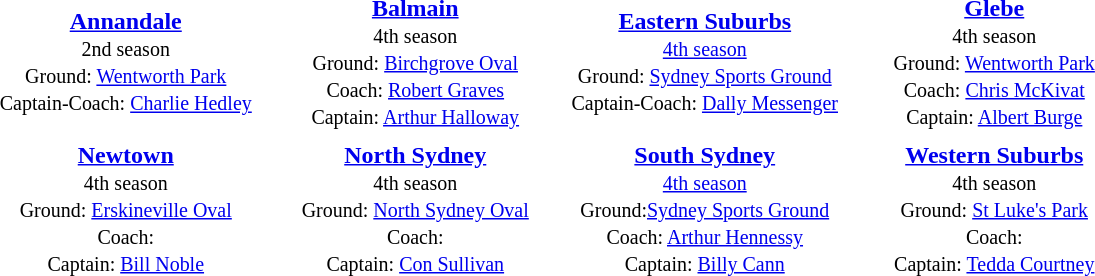<table class="toccolours" style="margin:auto; text-valign:center;" cellpadding="3" cellspacing="2">
<tr>
<th width=185></th>
<th width=185></th>
<th width=185></th>
<th width=185></th>
</tr>
<tr>
<td style="text-align:center;"><strong><a href='#'>Annandale</a></strong><br><small>2nd season<br>Ground: <a href='#'>Wentworth Park</a> <br>Captain-Coach: <a href='#'>Charlie Hedley</a></small></td>
<td style="text-align:center;"><strong><a href='#'>Balmain</a></strong><br><small>4th season<br>Ground: <a href='#'>Birchgrove Oval</a> <br>Coach: <a href='#'>Robert Graves</a> <br>Captain: <a href='#'>Arthur Halloway</a> </small></td>
<td style="text-align:center;"><strong><a href='#'>Eastern Suburbs</a></strong><br><small><a href='#'>4th season</a><br>Ground: <a href='#'>Sydney Sports Ground</a><br>Captain-Coach: <a href='#'>Dally Messenger</a></small></td>
<td style="text-align:center;"><strong><a href='#'>Glebe</a></strong><br><small>4th season<br>Ground: <a href='#'>Wentworth Park</a> <br>Coach: <a href='#'>Chris McKivat</a><br>Captain: <a href='#'>Albert Burge</a> </small></td>
</tr>
<tr>
<td style="text-align:center;"><strong><a href='#'>Newtown</a></strong><br><small>4th season<br>Ground: <a href='#'>Erskineville Oval</a> <br>Coach: <br>Captain: <a href='#'>Bill Noble</a> </small></td>
<td style="text-align:center;"><strong><a href='#'>North Sydney</a></strong><br><small>4th season<br>Ground: <a href='#'>North Sydney Oval</a> <br>Coach: <br>Captain: <a href='#'>Con Sullivan</a> </small></td>
<td style="text-align:center;"><strong><a href='#'>South Sydney</a></strong><br><small><a href='#'>4th season</a><br>Ground:<a href='#'>Sydney Sports Ground</a> <br>Coach: <a href='#'>Arthur Hennessy</a> <br>Captain: <a href='#'>Billy Cann</a> </small></td>
<td style="text-align:center;"><strong><a href='#'>Western Suburbs</a></strong><br><small>4th season<br>Ground: <a href='#'>St Luke's Park</a><br>Coach: <br>Captain: <a href='#'>Tedda Courtney</a> </small></td>
</tr>
</table>
